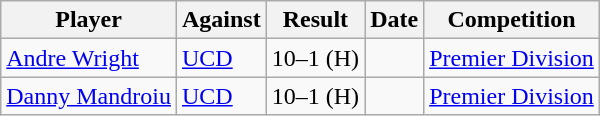<table class="wikitable">
<tr>
<th>Player</th>
<th>Against</th>
<th style="text-align:center">Result</th>
<th>Date</th>
<th style="text-align:center">Competition</th>
</tr>
<tr>
<td> <a href='#'>Andre Wright</a></td>
<td><a href='#'>UCD</a></td>
<td>10–1 (H)</td>
<td></td>
<td><a href='#'>Premier Division</a></td>
</tr>
<tr>
<td> <a href='#'>Danny Mandroiu</a></td>
<td><a href='#'>UCD</a></td>
<td>10–1 (H)</td>
<td></td>
<td><a href='#'>Premier Division</a></td>
</tr>
</table>
